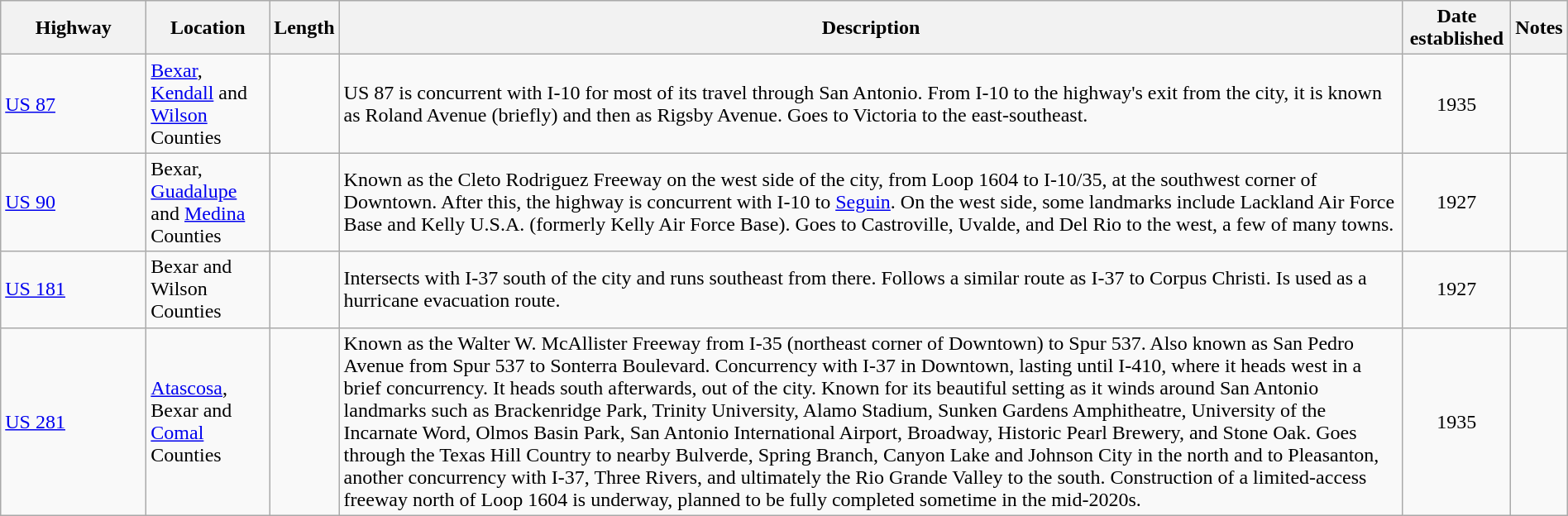<table class="sortable wikitable" style="margin:auto;">
<tr>
<th width=110>Highway</th>
<th>Location</th>
<th>Length</th>
<th class="unsortable">Description</th>
<th>Date established</th>
<th>Notes</th>
</tr>
<tr>
<td> <a href='#'>US 87</a></td>
<td><a href='#'>Bexar</a>, <a href='#'>Kendall</a> and <a href='#'>Wilson</a> Counties</td>
<td></td>
<td>US 87 is concurrent with I-10 for most of its travel through San Antonio. From I-10 to the highway's exit from the city, it is known as Roland Avenue (briefly) and then as Rigsby Avenue. Goes to Victoria to the east-southeast.</td>
<td align="center">1935</td>
<td align="center"></td>
</tr>
<tr>
<td> <a href='#'>US 90</a></td>
<td>Bexar, <a href='#'>Guadalupe</a> and <a href='#'>Medina</a> Counties</td>
<td></td>
<td>Known as the Cleto Rodriguez Freeway on the west side of the city, from Loop 1604 to I-10/35, at the southwest corner of Downtown. After this, the highway is concurrent with I-10 to <a href='#'>Seguin</a>. On the west side, some landmarks include Lackland Air Force Base and Kelly U.S.A. (formerly Kelly Air Force Base). Goes to Castroville, Uvalde, and Del Rio to the west, a few of many towns.</td>
<td align="center">1927</td>
<td align="center"></td>
</tr>
<tr>
<td> <a href='#'>US 181</a></td>
<td>Bexar and Wilson Counties</td>
<td></td>
<td>Intersects with I-37 south of the city and runs southeast from there.  Follows a similar route as I-37 to Corpus Christi. Is used as a hurricane evacuation route.</td>
<td align="center">1927</td>
<td align="center"></td>
</tr>
<tr>
<td> <a href='#'>US 281</a></td>
<td><a href='#'>Atascosa</a>, Bexar and <a href='#'>Comal</a> Counties</td>
<td></td>
<td>Known as the Walter W. McAllister Freeway from I-35 (northeast corner of Downtown) to Spur 537. Also known as San Pedro Avenue from Spur 537 to Sonterra Boulevard. Concurrency with I-37 in Downtown, lasting until I-410, where it heads west in a brief concurrency. It heads south afterwards, out of the city. Known for its beautiful setting as it winds around San Antonio landmarks such as Brackenridge Park, Trinity University, Alamo Stadium, Sunken Gardens Amphitheatre, University of the Incarnate Word, Olmos Basin Park, San Antonio International Airport, Broadway, Historic Pearl Brewery, and Stone Oak.  Goes through the Texas Hill Country to nearby Bulverde, Spring Branch, Canyon Lake and Johnson City in the north and to Pleasanton, another concurrency with I-37, Three Rivers, and ultimately the Rio Grande Valley to the south. Construction of a limited-access freeway north of Loop 1604 is underway, planned to be fully completed sometime in the mid-2020s.</td>
<td align="center">1935</td>
<td align="center"></td>
</tr>
</table>
